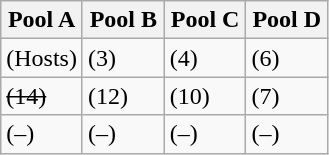<table class="wikitable">
<tr>
<th width=25%>Pool A</th>
<th width=25%>Pool B</th>
<th width=25%>Pool C</th>
<th width=25%>Pool D</th>
</tr>
<tr>
<td> (Hosts)</td>
<td> (3)</td>
<td> (4)</td>
<td> (6)</td>
</tr>
<tr>
<td><s> (14)</s></td>
<td> (12)</td>
<td> (10)</td>
<td> (7)</td>
</tr>
<tr>
<td> (–)</td>
<td> (–)</td>
<td> (–)</td>
<td> (–)</td>
</tr>
</table>
